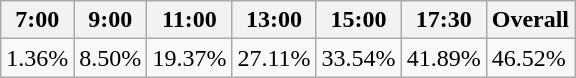<table class="wikitable">
<tr>
<th>7:00</th>
<th>9:00</th>
<th>11:00</th>
<th>13:00</th>
<th>15:00</th>
<th>17:30</th>
<th>Overall</th>
</tr>
<tr>
<td>1.36%</td>
<td>8.50%</td>
<td>19.37%</td>
<td>27.11%</td>
<td>33.54%</td>
<td>41.89%</td>
<td>46.52%</td>
</tr>
</table>
